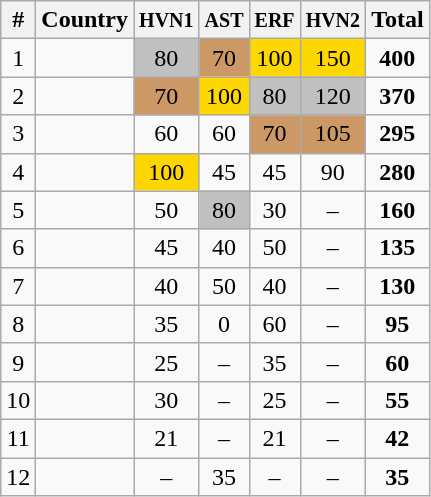<table class="wikitable sortable" style="text-align:center;">
<tr>
<th>#</th>
<th>Country</th>
<th><small>HVN1</small></th>
<th><small>AST</small></th>
<th><small>ERF</small></th>
<th><small>HVN2</small></th>
<th>Total</th>
</tr>
<tr>
<td>1</td>
<td align=left></td>
<td bgcolor="silver">80</td>
<td bgcolor=CC9966>70</td>
<td bgcolor="gold">100</td>
<td bgcolor="gold">150</td>
<td><strong>400</strong></td>
</tr>
<tr>
<td>2</td>
<td align=left></td>
<td bgcolor=CC9966>70</td>
<td bgcolor="gold">100</td>
<td bgcolor="silver">80</td>
<td bgcolor="silver">120</td>
<td><strong>370</strong></td>
</tr>
<tr>
<td>3</td>
<td align=left></td>
<td>60</td>
<td>60</td>
<td bgcolor=CC9966>70</td>
<td bgcolor=CC9966>105</td>
<td><strong>295</strong></td>
</tr>
<tr>
<td>4</td>
<td align=left></td>
<td bgcolor="gold">100</td>
<td>45</td>
<td>45</td>
<td>90</td>
<td><strong>280</strong></td>
</tr>
<tr>
<td>5</td>
<td align=left></td>
<td>50</td>
<td bgcolor="silver">80</td>
<td>30</td>
<td>–</td>
<td><strong>160</strong></td>
</tr>
<tr>
<td>6</td>
<td align=left></td>
<td>45</td>
<td>40</td>
<td>50</td>
<td>–</td>
<td><strong>135</strong></td>
</tr>
<tr>
<td>7</td>
<td align=left></td>
<td>40</td>
<td>50</td>
<td>40</td>
<td>–</td>
<td><strong>130</strong></td>
</tr>
<tr>
<td>8</td>
<td align=left></td>
<td>35</td>
<td>0</td>
<td>60</td>
<td>–</td>
<td><strong>95</strong></td>
</tr>
<tr>
<td>9</td>
<td align=left></td>
<td>25</td>
<td>–</td>
<td>35</td>
<td>–</td>
<td><strong>60</strong></td>
</tr>
<tr>
<td>10</td>
<td align=left></td>
<td>30</td>
<td>–</td>
<td>25</td>
<td>–</td>
<td><strong>55</strong></td>
</tr>
<tr>
<td>11</td>
<td align=left></td>
<td>21</td>
<td>–</td>
<td>21</td>
<td>–</td>
<td><strong>42</strong></td>
</tr>
<tr>
<td>12</td>
<td align=left></td>
<td>–</td>
<td>35</td>
<td>–</td>
<td>–</td>
<td><strong>35</strong></td>
</tr>
</table>
